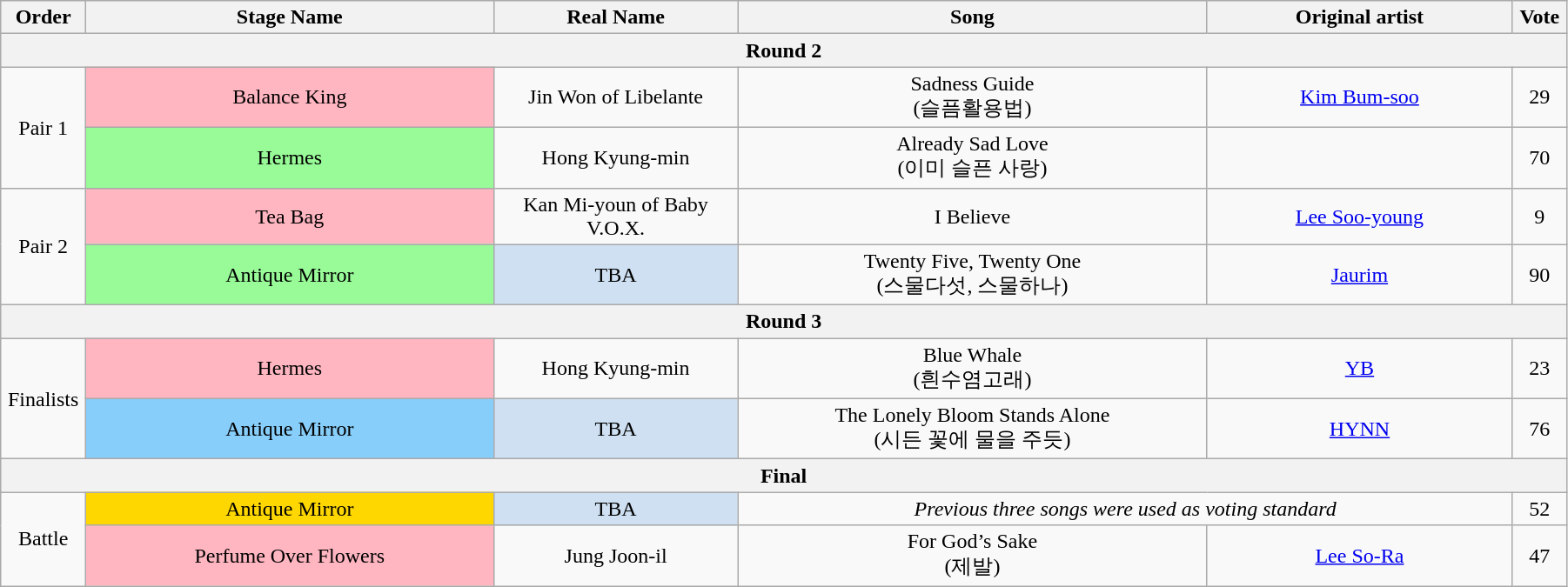<table class="wikitable" style="text-align:center; width:95%;">
<tr>
<th style="width:1%">Order</th>
<th style="width:20%;">Stage Name</th>
<th style="width:12%">Real Name</th>
<th style="width:23%;">Song</th>
<th style="width:15%;">Original artist</th>
<th style="width:1%;">Vote</th>
</tr>
<tr>
<th colspan=6>Round 2</th>
</tr>
<tr>
<td rowspan=2>Pair 1</td>
<td bgcolor="lightpink">Balance King</td>
<td>Jin Won of Libelante</td>
<td>Sadness Guide<br>(슬픔활용법)</td>
<td><a href='#'>Kim Bum-soo</a></td>
<td>29</td>
</tr>
<tr>
<td bgcolor="palegreen">Hermes</td>
<td>Hong Kyung-min</td>
<td>Already Sad Love<br>(이미 슬픈 사랑)</td>
<td></td>
<td>70</td>
</tr>
<tr>
<td rowspan=2>Pair 2</td>
<td bgcolor="lightpink">Tea Bag</td>
<td>Kan Mi-youn of Baby V.O.X.</td>
<td>I Believe</td>
<td><a href='#'>Lee Soo-young</a></td>
<td>9</td>
</tr>
<tr>
<td bgcolor="palegreen">Antique Mirror</td>
<td bgcolor="#CEE0F2">TBA</td>
<td>Twenty Five, Twenty One<br>(스물다섯, 스물하나)</td>
<td><a href='#'>Jaurim</a></td>
<td>90</td>
</tr>
<tr>
<th colspan=6>Round 3</th>
</tr>
<tr>
<td rowspan=2>Finalists</td>
<td bgcolor="lightpink">Hermes</td>
<td>Hong Kyung-min</td>
<td>Blue Whale<br>(흰수염고래)</td>
<td><a href='#'>YB</a></td>
<td>23</td>
</tr>
<tr>
<td bgcolor="lightskyblue">Antique Mirror</td>
<td bgcolor="#CEE0F2">TBA</td>
<td>The Lonely Bloom Stands Alone<br>(시든 꽃에 물을 주듯)</td>
<td><a href='#'>HYNN</a></td>
<td>76</td>
</tr>
<tr>
<th colspan=6>Final</th>
</tr>
<tr>
<td rowspan=2>Battle</td>
<td bgcolor="gold">Antique Mirror</td>
<td bgcolor="#CEE0F2">TBA</td>
<td colspan=2><em>Previous three songs were used as voting standard</em></td>
<td>52</td>
</tr>
<tr>
<td bgcolor="lightpink">Perfume Over Flowers</td>
<td>Jung Joon-il</td>
<td>For God’s Sake<br>(제발)</td>
<td><a href='#'>Lee So-Ra</a></td>
<td>47</td>
</tr>
</table>
